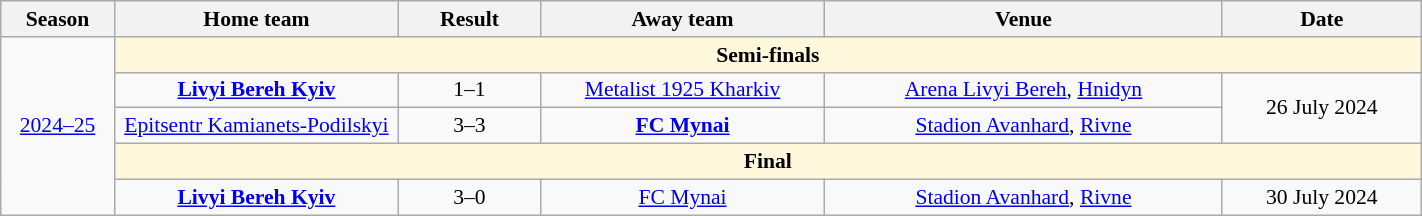<table class="wikitable" width=75% align=center style="border:2px black; font-size:90%;">
<tr>
<th width=8%>Season</th>
<th width=20%>Home team</th>
<th width=10%>Result</th>
<th width=20%>Away team</th>
<th width=28%>Venue</th>
<th width=14%>Date</th>
</tr>
<tr>
<td rowspan=5 align=center><a href='#'>2024–25</a></td>
<td colspan=5 style="background:cornsilk;" align=center><strong>Semi-finals</strong></td>
</tr>
<tr>
<td align=center><strong><a href='#'>Livyi Bereh Kyiv</a></strong></td>
<td align=center>1–1 </td>
<td align=center><a href='#'>Metalist 1925 Kharkiv</a></td>
<td align=center><a href='#'>Arena Livyi Bereh</a>, <a href='#'>Hnidyn</a></td>
<td align=center rowspan=2>26 July 2024</td>
</tr>
<tr>
<td align=center><a href='#'>Epitsentr Kamianets-Podilskyi</a></td>
<td align=center>3–3 </td>
<td align=center><strong><a href='#'>FC Mynai</a></strong></td>
<td align=center><a href='#'>Stadion Avanhard</a>, <a href='#'>Rivne</a></td>
</tr>
<tr>
<td colspan=5 style="background:cornsilk;" align=center><strong>Final</strong></td>
</tr>
<tr>
<td align=center><strong><a href='#'>Livyi Bereh Kyiv</a></strong></td>
<td align=center>3–0</td>
<td align=center><a href='#'>FC Mynai</a></td>
<td align=center><a href='#'>Stadion Avanhard</a>, <a href='#'>Rivne</a></td>
<td align=center>30 July 2024</td>
</tr>
</table>
